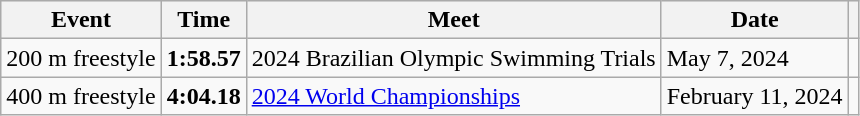<table class="wikitable">
<tr bgcolor="#eeeeee">
<th>Event</th>
<th>Time</th>
<th>Meet</th>
<th>Date</th>
<th></th>
</tr>
<tr>
<td>200 m freestyle</td>
<td><strong>1:58.57</strong></td>
<td>2024 Brazilian Olympic Swimming Trials</td>
<td>May 7, 2024</td>
<td></td>
</tr>
<tr>
<td>400 m freestyle</td>
<td><strong>4:04.18</strong></td>
<td><a href='#'>2024 World Championships</a></td>
<td>February 11, 2024</td>
<td></td>
</tr>
</table>
